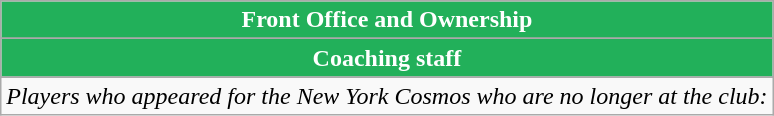<table class="wikitable">
<tr>
<th style="background:#22B05A; color:white;" scope="col" colspan="2">Front Office and Ownership</th>
</tr>
<tr>
</tr>
<tr>
<th style="background:#22B05A; color:white;" scope="col" colspan="2">Coaching staff</th>
</tr>
<tr>
</tr>
<tr>
<td colspan="14"><em>Players who appeared for the New York Cosmos who are no longer at the club:</em></td>
</tr>
</table>
